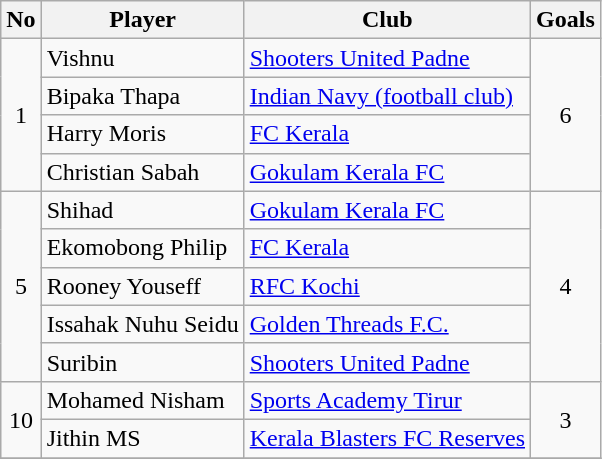<table class="wikitable" style="text-align:center">
<tr>
<th>No</th>
<th>Player</th>
<th>Club</th>
<th>Goals</th>
</tr>
<tr>
<td rowspan="4">1</td>
<td align="left"> Vishnu</td>
<td align="left"><a href='#'>Shooters United Padne</a></td>
<td rowspan="4">6</td>
</tr>
<tr>
<td align="left"> Bipaka Thapa</td>
<td align="left"><a href='#'>Indian Navy (football club)</a></td>
</tr>
<tr>
<td align="left"> Harry Moris</td>
<td align="left"><a href='#'>FC Kerala</a></td>
</tr>
<tr>
<td align="left"> Christian Sabah</td>
<td align="left"><a href='#'>Gokulam Kerala FC</a></td>
</tr>
<tr>
<td rowspan="5">5</td>
<td align="left"> Shihad</td>
<td align="left"><a href='#'>Gokulam Kerala FC</a></td>
<td rowspan="5">4</td>
</tr>
<tr>
<td align="left"> Ekomobong Philip</td>
<td align="left"><a href='#'>FC Kerala</a></td>
</tr>
<tr>
<td align="left"> Rooney Youseff</td>
<td align="left"><a href='#'>RFC Kochi</a></td>
</tr>
<tr>
<td align="left"> Issahak Nuhu Seidu</td>
<td align="left"><a href='#'>Golden Threads F.C.</a></td>
</tr>
<tr>
<td align="left"> Suribin</td>
<td align="left"><a href='#'>Shooters United Padne</a></td>
</tr>
<tr>
<td rowspan="2">10</td>
<td align="left"> Mohamed Nisham</td>
<td align="left"><a href='#'>Sports Academy Tirur</a></td>
<td rowspan="2">3</td>
</tr>
<tr>
<td align="left"> Jithin MS</td>
<td align="left"><a href='#'>Kerala Blasters FC Reserves</a></td>
</tr>
<tr>
</tr>
</table>
